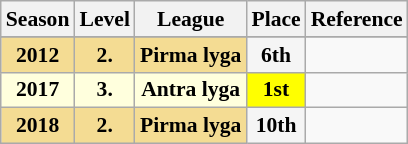<table class="wikitable" style="font-size:90%;">
<tr>
<th>Season</th>
<th>Level</th>
<th>League</th>
<th>Place</th>
<th>Reference</th>
</tr>
<tr>
</tr>
<tr>
<td bgcolor="#F4DC93" style="text-align:center;"><strong>2012</strong></td>
<td bgcolor="#F4DC93" style="text-align:center;"><strong>2.</strong></td>
<td bgcolor="#F4DC93" style="text-align:center;"><strong>Pirma lyga</strong></td>
<td bgcolor="#F5f5f5" style="text-align:center;"><strong>6th</strong></td>
<td></td>
</tr>
<tr>
<td bgcolor="#FFFFDD" style="text-align:center;"><strong>2017</strong></td>
<td bgcolor="#FFFFDD" style="text-align:center;"><strong>3.</strong></td>
<td bgcolor="#FFFFDD" style="text-align:center;"><strong>Antra lyga</strong></td>
<td bgcolor="#FFFF00" style="text-align:center;"><strong>1st</strong></td>
<td></td>
</tr>
<tr>
<td bgcolor="#F4DC93" style="text-align:center;"><strong>2018</strong></td>
<td bgcolor="#F4DC93" style="text-align:center;"><strong>2.</strong></td>
<td style="background:#F4DC93;"><strong>Pirma lyga</strong></td>
<td bgcolor="#F5F5F5" style="text-align:center;"><strong>10th</strong></td>
<td></td>
</tr>
</table>
